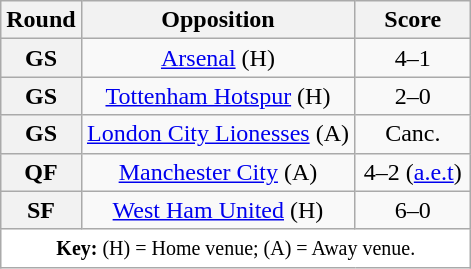<table class="wikitable plainrowheaders" style="text-align:center;margin:0">
<tr>
<th scope="col" style="width:25px">Round</th>
<th scope="col" style="width:175px">Opposition</th>
<th scope="col" style="width:70px">Score</th>
</tr>
<tr>
<th scope=row style="text-align:center">GS</th>
<td><a href='#'>Arsenal</a> (H)</td>
<td>4–1</td>
</tr>
<tr>
<th scope=row style="text-align:center">GS</th>
<td><a href='#'>Tottenham Hotspur</a> (H)</td>
<td>2–0</td>
</tr>
<tr>
<th scope=row style="text-align:center">GS</th>
<td><a href='#'>London City Lionesses</a> (A)</td>
<td>Canc.</td>
</tr>
<tr>
<th scope=row style="text-align:center">QF</th>
<td><a href='#'>Manchester City</a> (A)</td>
<td>4–2 (<a href='#'>a.e.t</a>)</td>
</tr>
<tr>
<th scope=row style="text-align:center">SF</th>
<td><a href='#'>West Ham United</a> (H)</td>
<td>6–0</td>
</tr>
<tr>
<td colspan="3" style="background:white;"><small><strong>Key:</strong> (H) = Home venue; (A) = Away venue.</small></td>
</tr>
</table>
